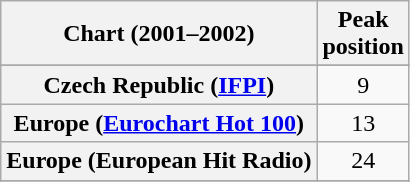<table class="wikitable sortable plainrowheaders" style="text-align:center">
<tr>
<th>Chart (2001–2002)</th>
<th>Peak<br>position</th>
</tr>
<tr>
</tr>
<tr>
</tr>
<tr>
</tr>
<tr>
</tr>
<tr>
</tr>
<tr>
<th scope="row">Czech Republic (<a href='#'>IFPI</a>)</th>
<td>9</td>
</tr>
<tr>
<th scope="row">Europe (<a href='#'>Eurochart Hot 100</a>)</th>
<td>13</td>
</tr>
<tr>
<th scope="row">Europe (European Hit Radio)</th>
<td align="center">24</td>
</tr>
<tr>
</tr>
<tr>
</tr>
<tr>
</tr>
<tr>
</tr>
<tr>
</tr>
<tr>
</tr>
<tr>
</tr>
<tr>
</tr>
</table>
